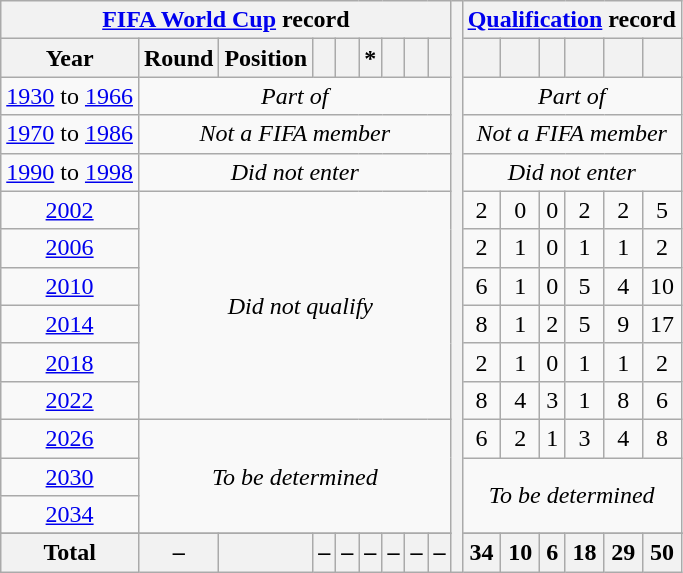<table class="wikitable" style="text-align:center">
<tr>
<th colspan=9><a href='#'>FIFA World Cup</a> record</th>
<th rowspan="30"></th>
<th colspan=6><a href='#'>Qualification</a> record</th>
</tr>
<tr>
<th>Year</th>
<th>Round</th>
<th>Position</th>
<th></th>
<th></th>
<th>*</th>
<th></th>
<th></th>
<th></th>
<th></th>
<th></th>
<th></th>
<th></th>
<th></th>
<th></th>
</tr>
<tr>
<td><a href='#'>1930</a> to <a href='#'>1966</a></td>
<td colspan=8><em>Part of </em></td>
<td colspan=6><em>Part of </em></td>
</tr>
<tr>
<td><a href='#'>1970</a> to <a href='#'>1986</a></td>
<td colspan=8><em>Not a FIFA member</em></td>
<td colspan=6><em>Not a FIFA member</em></td>
</tr>
<tr>
<td><a href='#'>1990</a> to <a href='#'>1998</a></td>
<td colspan=8><em>Did not enter</em></td>
<td colspan=6><em>Did not enter</em></td>
</tr>
<tr>
<td>  <a href='#'>2002</a></td>
<td rowspan=6 colspan=9><em>Did not qualify</em></td>
<td>2</td>
<td>0</td>
<td>0</td>
<td>2</td>
<td>2</td>
<td>5</td>
</tr>
<tr>
<td> <a href='#'>2006</a></td>
<td>2</td>
<td>1</td>
<td>0</td>
<td>1</td>
<td>1</td>
<td>2</td>
</tr>
<tr>
<td> <a href='#'>2010</a></td>
<td>6</td>
<td>1</td>
<td>0</td>
<td>5</td>
<td>4</td>
<td>10</td>
</tr>
<tr>
<td> <a href='#'>2014</a></td>
<td>8</td>
<td>1</td>
<td>2</td>
<td>5</td>
<td>9</td>
<td>17</td>
</tr>
<tr>
<td> <a href='#'>2018</a></td>
<td>2</td>
<td>1</td>
<td>0</td>
<td>1</td>
<td>1</td>
<td>2</td>
</tr>
<tr>
<td> <a href='#'>2022</a></td>
<td>8</td>
<td>4</td>
<td>3</td>
<td>1</td>
<td>8</td>
<td>6</td>
</tr>
<tr>
<td>   <a href='#'>2026</a></td>
<td rowspan=3 colspan=8><em>To be determined</em></td>
<td>6</td>
<td>2</td>
<td>1</td>
<td>3</td>
<td>4</td>
<td>8</td>
</tr>
<tr>
<td>   <a href='#'>2030</a></td>
<td rowspan=2 colspan=6><em>To be determined</em></td>
</tr>
<tr>
<td> <a href='#'>2034</a></td>
</tr>
<tr>
</tr>
<tr>
<th>Total</th>
<th>–</th>
<th></th>
<th>–</th>
<th>–</th>
<th>–</th>
<th>–</th>
<th>–</th>
<th>–</th>
<th>34</th>
<th>10</th>
<th>6</th>
<th>18</th>
<th>29</th>
<th>50</th>
</tr>
</table>
